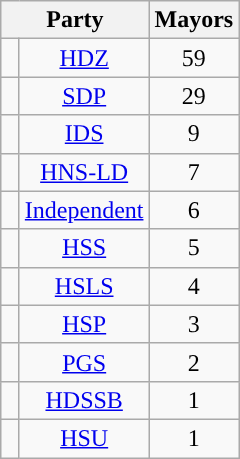<table class="wikitable sortable">
<tr>
<th colspan="2" class="sortable">Party</th>
<th class="sortable">Mayors</th>
</tr>
<tr>
<td width="5px" style="background-color:"></td>
<td align="center"><a href='#'>HDZ</a></td>
<td align="center">59</td>
</tr>
<tr>
<td width="5px" style="background-color:"></td>
<td align="center"><a href='#'>SDP</a></td>
<td align="center">29</td>
</tr>
<tr>
<td width="5px" style="background-color:"></td>
<td align="center"><a href='#'>IDS</a></td>
<td align="center">9</td>
</tr>
<tr>
<td width=5px style="background-color:"></td>
<td align="center"><a href='#'>HNS-LD</a></td>
<td align="center">7</td>
</tr>
<tr>
<td width="5px" style="background-color:"></td>
<td align="center"><a href='#'>Independent</a></td>
<td align="center">6</td>
</tr>
<tr>
<td width="5px" style="background-color:"></td>
<td align="center"><a href='#'>HSS</a></td>
<td align="center">5</td>
</tr>
<tr>
<td width="5px" style="background-color:"></td>
<td align="center"><a href='#'>HSLS</a></td>
<td align="center">4</td>
</tr>
<tr>
<td width="5px" style="background-color:"></td>
<td align="center"><a href='#'>HSP</a></td>
<td align="center">3</td>
</tr>
<tr>
<td width=5px style="background-color:"></td>
<td align="center"><a href='#'>PGS</a></td>
<td align="center">2</td>
</tr>
<tr>
<td width="5px" style="background-color:"></td>
<td align="center"><a href='#'>HDSSB</a></td>
<td align="center">1</td>
</tr>
<tr>
<td width="5px" style="background-color:"></td>
<td align="center"><a href='#'>HSU</a></td>
<td align="center">1</td>
</tr>
</table>
